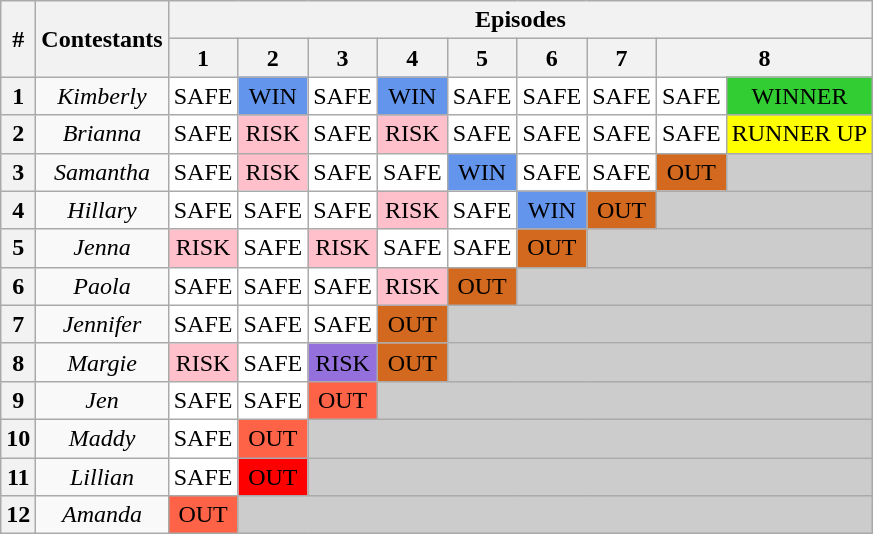<table class="wikitable" style="text-align:center">
<tr>
<th rowspan=2>#</th>
<th rowspan=2>Contestants</th>
<th colspan=9>Episodes</th>
</tr>
<tr>
<th>1</th>
<th>2</th>
<th>3</th>
<th>4</th>
<th>5</th>
<th>6</th>
<th>7</th>
<th colspan=2>8</th>
</tr>
<tr>
<th>1</th>
<td><em>Kimberly</em></td>
<td bgcolor="white">SAFE</td>
<td bgcolor="cornflowerblue">WIN</td>
<td bgcolor="white">SAFE</td>
<td bgcolor="cornflowerblue">WIN</td>
<td bgcolor="white">SAFE</td>
<td bgcolor="white">SAFE</td>
<td bgcolor="white">SAFE</td>
<td bgcolor="white">SAFE</td>
<td bgcolor="limegreen">WINNER</td>
</tr>
<tr>
<th>2</th>
<td><em>Brianna</em></td>
<td bgcolor="white">SAFE</td>
<td bgcolor="pink">RISK</td>
<td bgcolor="white">SAFE</td>
<td bgcolor="pink">RISK</td>
<td bgcolor="white">SAFE</td>
<td bgcolor="white">SAFE</td>
<td bgcolor="white">SAFE</td>
<td bgcolor="white">SAFE</td>
<td bgcolor="yellow">RUNNER UP</td>
</tr>
<tr>
<th>3</th>
<td><em>Samantha</em></td>
<td bgcolor="white">SAFE</td>
<td bgcolor="pink">RISK</td>
<td bgcolor="white">SAFE</td>
<td bgcolor="white">SAFE</td>
<td bgcolor="cornflowerblue">WIN</td>
<td bgcolor="white">SAFE</td>
<td bgcolor="white">SAFE</td>
<td bgcolor="chocolate">OUT</td>
<td bgcolor="#CCCCCC" colspan=1></td>
</tr>
<tr>
<th>4</th>
<td><em>Hillary</em></td>
<td bgcolor="white">SAFE</td>
<td bgcolor="white">SAFE</td>
<td bgcolor="white">SAFE</td>
<td bgcolor="pink">RISK</td>
<td bgcolor="white">SAFE</td>
<td bgcolor="cornflowerblue">WIN</td>
<td bgcolor="chocolate">OUT</td>
<td bgcolor="#CCCCCC" colspan=2></td>
</tr>
<tr>
<th>5</th>
<td><em>Jenna</em></td>
<td bgcolor="pink">RISK</td>
<td bgcolor="white">SAFE</td>
<td bgcolor="pink">RISK</td>
<td bgcolor="white">SAFE</td>
<td bgcolor="white">SAFE</td>
<td bgcolor="chocolate">OUT</td>
<td bgcolor="#CCCCCC" colspan=3></td>
</tr>
<tr>
<th>6</th>
<td><em>Paola</em></td>
<td bgcolor="white">SAFE</td>
<td bgcolor="white">SAFE</td>
<td bgcolor="white">SAFE</td>
<td bgcolor="pink">RISK</td>
<td bgcolor="chocolate">OUT</td>
<td bgcolor="#CCCCCC" colspan=4></td>
</tr>
<tr>
<th>7</th>
<td><em>Jennifer</em></td>
<td bgcolor="white">SAFE</td>
<td bgcolor="white">SAFE</td>
<td bgcolor="white">SAFE</td>
<td bgcolor="chocolate">OUT</td>
<td bgcolor="#CCCCCC" colspan=5></td>
</tr>
<tr>
<th>8</th>
<td><em>Margie</em></td>
<td bgcolor="pink">RISK</td>
<td bgcolor="white">SAFE</td>
<td bgcolor="mediumpurple">RISK</td>
<td bgcolor="chocolate">OUT</td>
<td bgcolor="#CCCCCC" colspan=5></td>
</tr>
<tr>
<th>9</th>
<td><em>Jen</em></td>
<td bgcolor="white">SAFE</td>
<td bgcolor="white">SAFE</td>
<td bgcolor="tomato">OUT</td>
<td bgcolor="#CCCCCC" colspan=6></td>
</tr>
<tr>
<th>10</th>
<td><em>Maddy</em></td>
<td bgcolor="white">SAFE</td>
<td bgcolor="tomato">OUT</td>
<td bgcolor="#CCCCCC" colspan=7></td>
</tr>
<tr>
<th>11</th>
<td><em>Lillian</em></td>
<td bgcolor="white">SAFE</td>
<td bgcolor="red">OUT</td>
<td bgcolor="#CCCCCC" colspan=7></td>
</tr>
<tr>
<th>12</th>
<td><em>Amanda</em></td>
<td bgcolor="tomato">OUT</td>
<td bgcolor="#CCCCCC" colspan=8></td>
</tr>
</table>
